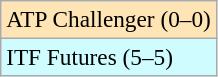<table class=wikitable style=font-size:97%>
<tr bgcolor=moccasin>
<td>ATP Challenger (0–0)</td>
</tr>
<tr bgcolor=cffcff>
<td>ITF Futures (5–5)</td>
</tr>
</table>
